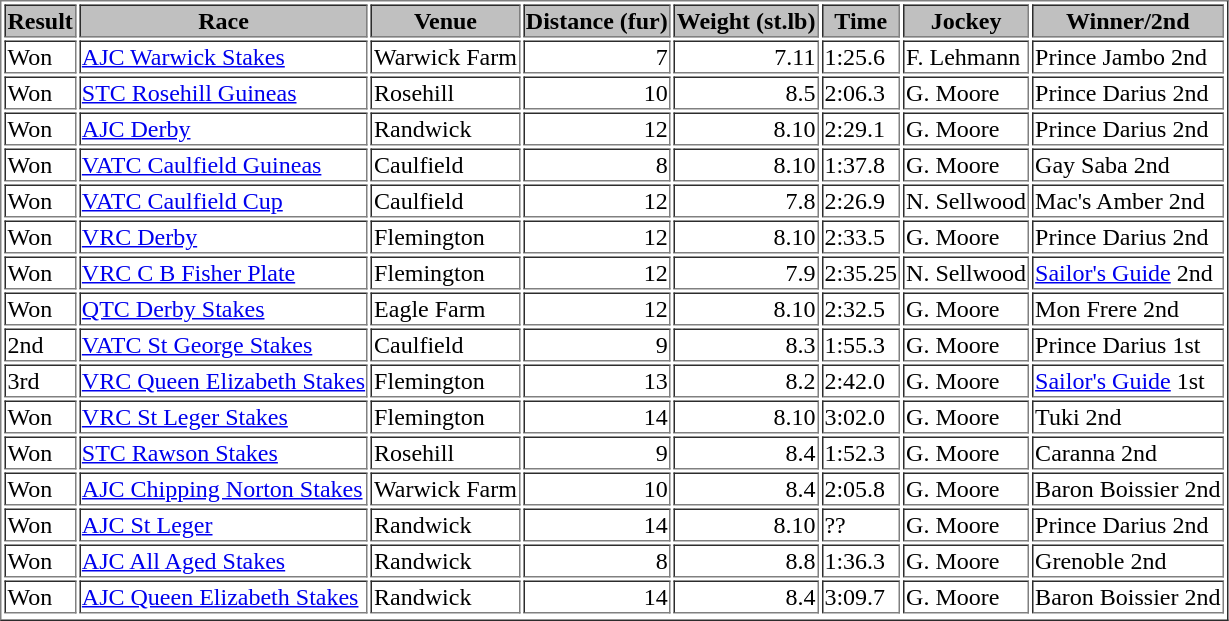<table border="1">
<tr style="background:silver; color:black">
<th>Result</th>
<th>Race</th>
<th>Venue</th>
<th>Distance (fur)</th>
<th>Weight (st.lb)</th>
<th>Time</th>
<th>Jockey</th>
<th>Winner/2nd</th>
</tr>
<tr>
<td>Won</td>
<td><a href='#'>AJC Warwick Stakes</a></td>
<td>Warwick Farm</td>
<td align="right">7</td>
<td align="right">7.11</td>
<td>1:25.6</td>
<td>F. Lehmann</td>
<td>Prince Jambo 2nd</td>
</tr>
<tr>
<td>Won</td>
<td><a href='#'>STC Rosehill Guineas</a></td>
<td>Rosehill</td>
<td align="right">10</td>
<td align="right">8.5</td>
<td>2:06.3</td>
<td>G. Moore</td>
<td>Prince Darius 2nd</td>
</tr>
<tr>
<td>Won</td>
<td><a href='#'>AJC Derby</a></td>
<td>Randwick</td>
<td align="right">12</td>
<td align="right">8.10</td>
<td>2:29.1</td>
<td>G. Moore</td>
<td>Prince Darius 2nd</td>
</tr>
<tr>
<td>Won</td>
<td><a href='#'>VATC Caulfield Guineas</a></td>
<td>Caulfield</td>
<td align="right">8</td>
<td align="right">8.10</td>
<td>1:37.8</td>
<td>G. Moore</td>
<td>Gay Saba 2nd</td>
</tr>
<tr>
<td>Won</td>
<td><a href='#'>VATC Caulfield Cup</a></td>
<td>Caulfield</td>
<td align="right">12</td>
<td align="right">7.8</td>
<td>2:26.9</td>
<td>N. Sellwood</td>
<td>Mac's Amber 2nd</td>
</tr>
<tr>
<td>Won</td>
<td><a href='#'>VRC Derby</a></td>
<td>Flemington</td>
<td align="right">12</td>
<td align="right">8.10</td>
<td>2:33.5</td>
<td>G. Moore</td>
<td>Prince Darius 2nd</td>
</tr>
<tr>
<td>Won</td>
<td><a href='#'>VRC C B Fisher Plate</a></td>
<td>Flemington</td>
<td align="right">12</td>
<td align="right">7.9</td>
<td>2:35.25</td>
<td>N. Sellwood</td>
<td><a href='#'>Sailor's Guide</a> 2nd</td>
</tr>
<tr>
<td>Won</td>
<td><a href='#'>QTC Derby Stakes</a></td>
<td>Eagle Farm</td>
<td align="right">12</td>
<td align="right">8.10</td>
<td>2:32.5</td>
<td>G. Moore</td>
<td>Mon Frere 2nd</td>
</tr>
<tr>
<td>2nd</td>
<td><a href='#'>VATC St George Stakes</a></td>
<td>Caulfield</td>
<td align="right">9</td>
<td align="right">8.3</td>
<td>1:55.3</td>
<td>G. Moore</td>
<td>Prince Darius 1st</td>
</tr>
<tr>
<td>3rd</td>
<td><a href='#'>VRC Queen Elizabeth Stakes</a></td>
<td>Flemington</td>
<td align="right">13</td>
<td align="right">8.2</td>
<td>2:42.0</td>
<td>G. Moore</td>
<td><a href='#'>Sailor's Guide</a> 1st</td>
</tr>
<tr>
<td>Won</td>
<td><a href='#'>VRC St Leger Stakes</a></td>
<td>Flemington</td>
<td align="right">14</td>
<td align="right">8.10</td>
<td>3:02.0</td>
<td>G. Moore</td>
<td>Tuki 2nd</td>
</tr>
<tr>
<td>Won</td>
<td><a href='#'>STC Rawson Stakes</a></td>
<td>Rosehill</td>
<td align="right">9</td>
<td align="right">8.4</td>
<td>1:52.3</td>
<td>G. Moore</td>
<td>Caranna 2nd</td>
</tr>
<tr>
<td>Won</td>
<td><a href='#'>AJC Chipping Norton Stakes</a></td>
<td>Warwick Farm</td>
<td align="right">10</td>
<td align="right">8.4</td>
<td>2:05.8</td>
<td>G. Moore</td>
<td>Baron Boissier 2nd</td>
</tr>
<tr>
<td>Won</td>
<td><a href='#'>AJC St Leger</a></td>
<td>Randwick</td>
<td align="right">14</td>
<td align="right">8.10</td>
<td>??</td>
<td>G. Moore</td>
<td>Prince Darius 2nd</td>
</tr>
<tr>
<td>Won</td>
<td><a href='#'>AJC All Aged Stakes</a></td>
<td>Randwick</td>
<td align="right">8</td>
<td align="right">8.8</td>
<td>1:36.3</td>
<td>G. Moore</td>
<td>Grenoble 2nd</td>
</tr>
<tr>
<td>Won</td>
<td><a href='#'>AJC Queen Elizabeth Stakes</a></td>
<td>Randwick</td>
<td align="right">14</td>
<td align="right">8.4</td>
<td>3:09.7</td>
<td>G. Moore</td>
<td>Baron Boissier 2nd</td>
</tr>
<tr>
</tr>
</table>
